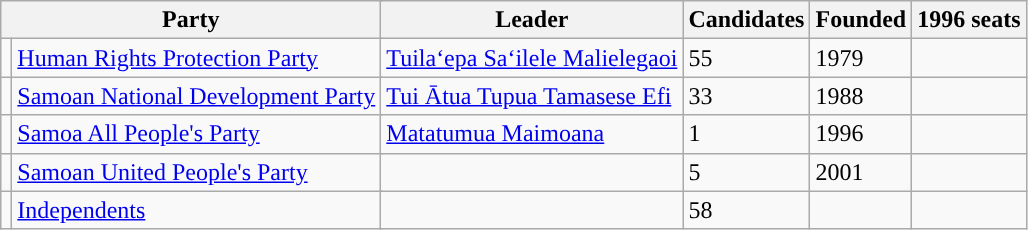<table class=wikitable>
<tr>
<th colspan=3>Party</th>
<th>Leader</th>
<th>Candidates</th>
<th>Founded</th>
<th>1996 seats</th>
</tr>
<tr>
<td style="background:"></td>
<td colspan="2"><a href='#'>Human Rights Protection Party</a></td>
<td><a href='#'>Tuilaʻepa Saʻilele Malielegaoi</a></td>
<td>55</td>
<td>1979</td>
<td></td>
</tr>
<tr>
<td style="background:"></td>
<td colspan="2"><a href='#'>Samoan National Development Party</a></td>
<td><a href='#'>Tui Ātua Tupua Tamasese Efi</a></td>
<td>33</td>
<td>1988</td>
<td></td>
</tr>
<tr>
<td style="background:"></td>
<td colspan="2"><a href='#'>Samoa All People's Party</a></td>
<td><a href='#'>Matatumua Maimoana</a></td>
<td>1</td>
<td>1996</td>
<td></td>
</tr>
<tr>
<td style="background:"></td>
<td colspan="2"><a href='#'>Samoan United People's Party</a></td>
<td></td>
<td>5</td>
<td>2001</td>
<td></td>
</tr>
<tr>
<td style="background:"></td>
<td colspan="2"><a href='#'>Independents</a></td>
<td></td>
<td>58</td>
<td></td>
<td></td>
</tr>
</table>
